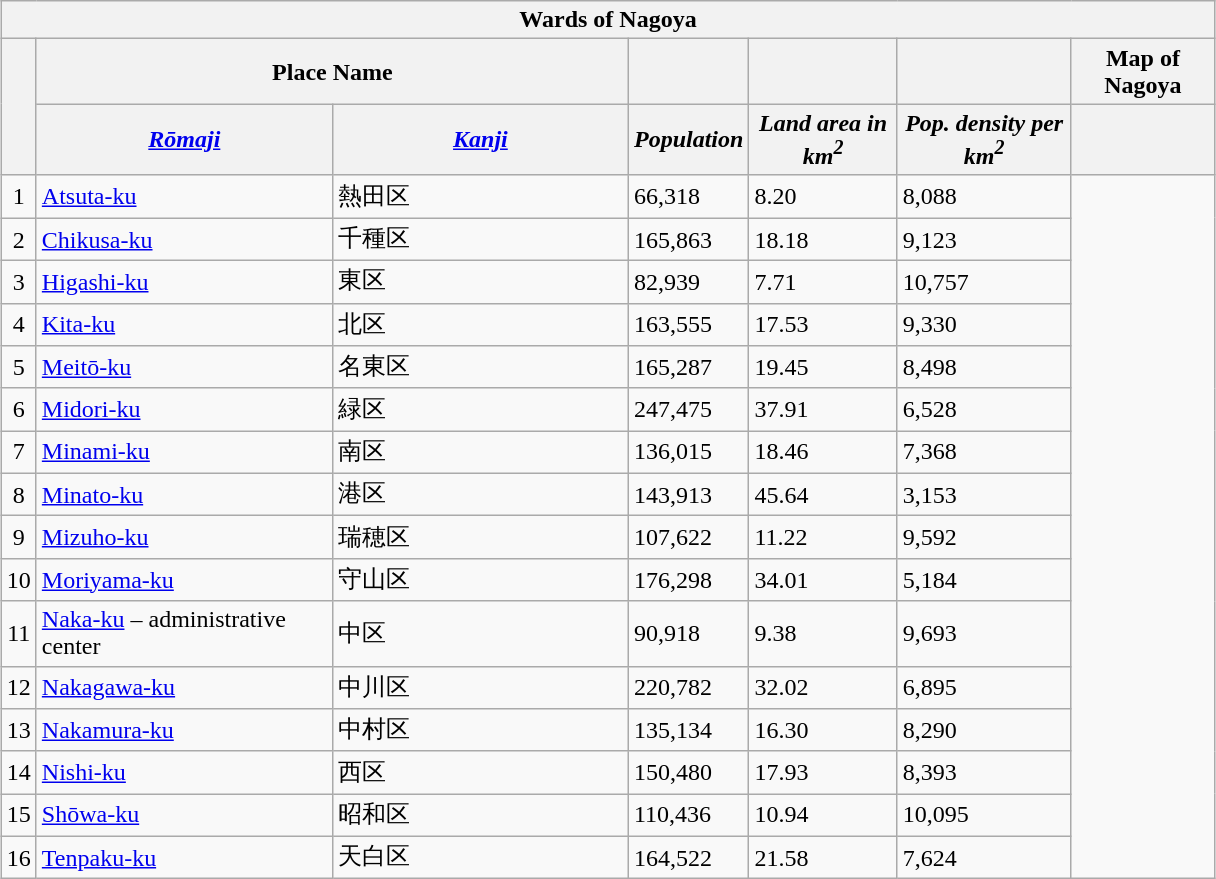<table class="wikitable"  style="margin-left:auto; margin-right:auto; width:810px;">
<tr>
<th colspan="8">Wards of Nagoya</th>
</tr>
<tr>
<th rowspan="2"></th>
<th colspan="2">Place Name</th>
<th></th>
<th></th>
<th></th>
<th>Map of Nagoya</th>
</tr>
<tr>
<th style="width: 190px;"><em><a href='#'>Rōmaji</a></em></th>
<th style="width: 190px;"><em><a href='#'>Kanji</a></em></th>
<th><em>Population</em></th>
<th><em>Land area in km<sup>2</sup></em></th>
<th><em>Pop. density per km<sup>2</sup></em></th>
<th></th>
</tr>
<tr>
<td style="text-align: center;" "width: 20px;">1</td>
<td><a href='#'>Atsuta-ku</a></td>
<td>熱田区</td>
<td>66,318</td>
<td>8.20</td>
<td>8,088</td>
<td rowspan="16"></td>
</tr>
<tr>
<td style="text-align: center;">2</td>
<td><a href='#'>Chikusa-ku</a></td>
<td>千種区</td>
<td>165,863</td>
<td>18.18</td>
<td>9,123</td>
</tr>
<tr>
<td style="text-align: center;">3</td>
<td><a href='#'>Higashi-ku</a></td>
<td>東区</td>
<td>82,939</td>
<td>7.71</td>
<td>10,757</td>
</tr>
<tr>
<td style="text-align: center;">4</td>
<td><a href='#'>Kita-ku</a></td>
<td>北区</td>
<td>163,555</td>
<td>17.53</td>
<td>9,330</td>
</tr>
<tr>
<td style="text-align: center;">5</td>
<td><a href='#'>Meitō-ku</a></td>
<td>名東区</td>
<td>165,287</td>
<td>19.45</td>
<td>8,498</td>
</tr>
<tr>
<td style="text-align: center;">6</td>
<td><a href='#'>Midori-ku</a></td>
<td>緑区</td>
<td>247,475</td>
<td>37.91</td>
<td>6,528</td>
</tr>
<tr>
<td style="text-align: center;">7</td>
<td><a href='#'>Minami-ku</a></td>
<td>南区</td>
<td>136,015</td>
<td>18.46</td>
<td>7,368</td>
</tr>
<tr>
<td style="text-align: center;">8</td>
<td><a href='#'>Minato-ku</a></td>
<td>港区</td>
<td>143,913</td>
<td>45.64</td>
<td>3,153</td>
</tr>
<tr>
<td style="text-align: center;">9</td>
<td><a href='#'>Mizuho-ku</a></td>
<td>瑞穂区</td>
<td>107,622</td>
<td>11.22</td>
<td>9,592</td>
</tr>
<tr>
<td style="text-align: center;">10</td>
<td><a href='#'>Moriyama-ku</a></td>
<td>守山区</td>
<td>176,298</td>
<td>34.01</td>
<td>5,184</td>
</tr>
<tr>
<td style="text-align: center;">11</td>
<td><a href='#'>Naka-ku</a> – administrative center</td>
<td>中区</td>
<td>90,918</td>
<td>9.38</td>
<td>9,693</td>
</tr>
<tr>
<td style="text-align: center;">12</td>
<td><a href='#'>Nakagawa-ku</a></td>
<td>中川区</td>
<td>220,782</td>
<td>32.02</td>
<td>6,895</td>
</tr>
<tr>
<td style="text-align: center;">13</td>
<td><a href='#'>Nakamura-ku</a></td>
<td>中村区</td>
<td>135,134</td>
<td>16.30</td>
<td>8,290</td>
</tr>
<tr>
<td style="text-align: center;">14</td>
<td><a href='#'>Nishi-ku</a></td>
<td>西区</td>
<td>150,480</td>
<td>17.93</td>
<td>8,393</td>
</tr>
<tr>
<td style="text-align: center;">15</td>
<td><a href='#'>Shōwa-ku</a></td>
<td>昭和区</td>
<td>110,436</td>
<td>10.94</td>
<td>10,095</td>
</tr>
<tr>
<td style="text-align: center;">16</td>
<td><a href='#'>Tenpaku-ku</a></td>
<td>天白区</td>
<td>164,522</td>
<td>21.58</td>
<td>7,624</td>
</tr>
</table>
